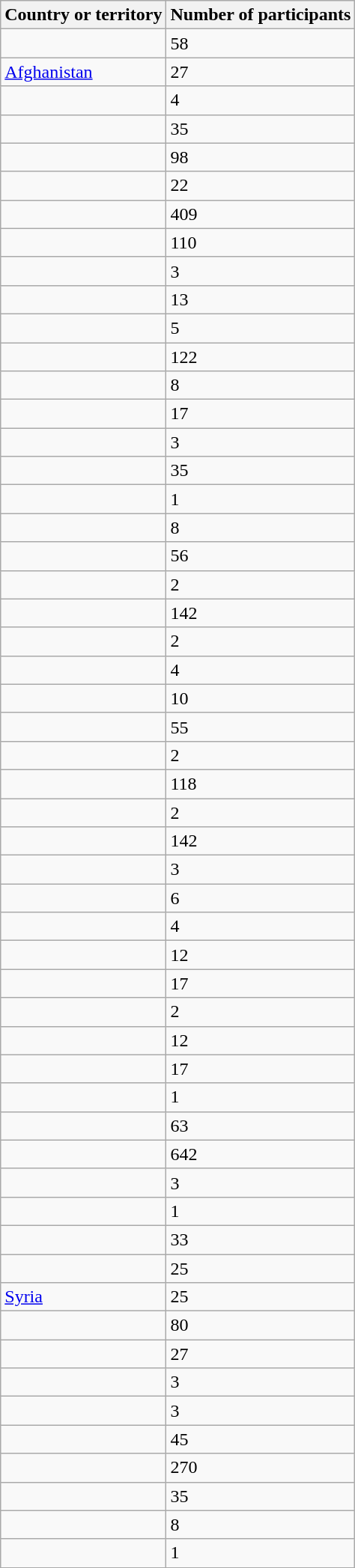<table class="wikitable sortable">
<tr>
<th>Country or territory</th>
<th>Number of participants</th>
</tr>
<tr>
<td></td>
<td>58</td>
</tr>
<tr>
<td> <a href='#'>Afghanistan</a></td>
<td>27</td>
</tr>
<tr>
<td></td>
<td>4</td>
</tr>
<tr>
<td></td>
<td>35</td>
</tr>
<tr>
<td></td>
<td>98</td>
</tr>
<tr>
<td></td>
<td>22</td>
</tr>
<tr>
<td></td>
<td>409</td>
</tr>
<tr>
<td></td>
<td>110</td>
</tr>
<tr>
<td></td>
<td>3</td>
</tr>
<tr>
<td></td>
<td>13</td>
</tr>
<tr>
<td></td>
<td>5</td>
</tr>
<tr>
<td></td>
<td>122</td>
</tr>
<tr>
<td></td>
<td>8</td>
</tr>
<tr>
<td></td>
<td>17</td>
</tr>
<tr>
<td></td>
<td>3</td>
</tr>
<tr>
<td></td>
<td>35</td>
</tr>
<tr>
<td></td>
<td>1</td>
</tr>
<tr>
<td></td>
<td>8</td>
</tr>
<tr>
<td></td>
<td>56</td>
</tr>
<tr>
<td></td>
<td>2</td>
</tr>
<tr>
<td></td>
<td>142</td>
</tr>
<tr>
<td></td>
<td>2</td>
</tr>
<tr>
<td></td>
<td>4</td>
</tr>
<tr>
<td></td>
<td>10</td>
</tr>
<tr>
<td></td>
<td>55</td>
</tr>
<tr>
<td></td>
<td>2</td>
</tr>
<tr>
<td></td>
<td>118</td>
</tr>
<tr>
<td></td>
<td>2</td>
</tr>
<tr>
<td></td>
<td>142</td>
</tr>
<tr>
<td></td>
<td>3</td>
</tr>
<tr>
<td></td>
<td>6</td>
</tr>
<tr>
<td></td>
<td>4</td>
</tr>
<tr>
<td></td>
<td>12</td>
</tr>
<tr>
<td></td>
<td>17</td>
</tr>
<tr>
<td></td>
<td>2</td>
</tr>
<tr>
<td></td>
<td>12</td>
</tr>
<tr>
<td></td>
<td>17</td>
</tr>
<tr>
<td></td>
<td>1</td>
</tr>
<tr>
<td></td>
<td>63</td>
</tr>
<tr>
<td></td>
<td>642</td>
</tr>
<tr>
<td></td>
<td>3</td>
</tr>
<tr>
<td></td>
<td>1</td>
</tr>
<tr>
<td></td>
<td>33</td>
</tr>
<tr>
<td></td>
<td>25</td>
</tr>
<tr>
<td> <a href='#'>Syria</a></td>
<td>25</td>
</tr>
<tr>
<td></td>
<td>80</td>
</tr>
<tr>
<td></td>
<td>27</td>
</tr>
<tr>
<td></td>
<td>3</td>
</tr>
<tr>
<td></td>
<td>3</td>
</tr>
<tr>
<td></td>
<td>45</td>
</tr>
<tr>
<td></td>
<td>270</td>
</tr>
<tr>
<td></td>
<td>35</td>
</tr>
<tr>
<td></td>
<td>8</td>
</tr>
<tr>
<td></td>
<td>1</td>
</tr>
</table>
